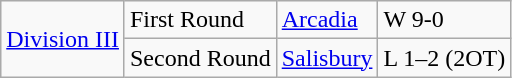<table class="wikitable">
<tr>
<td rowspan="2"><a href='#'>Division III</a></td>
<td>First Round</td>
<td><a href='#'>Arcadia</a></td>
<td>W 9-0</td>
</tr>
<tr>
<td>Second Round</td>
<td><a href='#'>Salisbury</a></td>
<td>L 1–2 (2OT)</td>
</tr>
</table>
